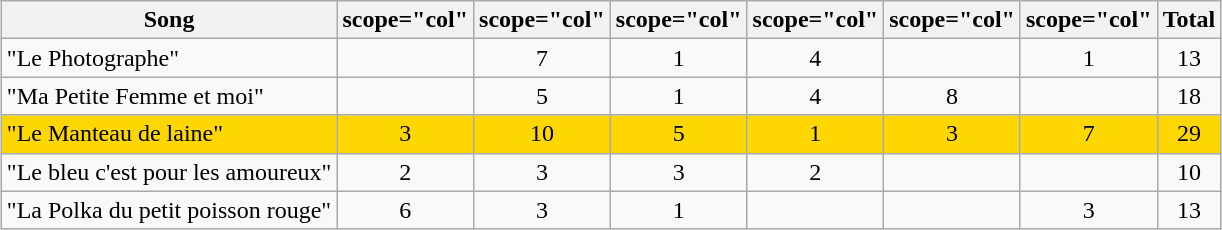<table class="wikitable plainrowheaders" style="margin: 1em auto 1em auto; text-align:center;">
<tr>
<th scope="col">Song</th>
<th>scope="col" </th>
<th>scope="col" </th>
<th>scope="col" </th>
<th>scope="col" </th>
<th>scope="col" </th>
<th>scope="col" </th>
<th scope="col">Total</th>
</tr>
<tr>
<td align="left">"Le Photographe"</td>
<td></td>
<td>7</td>
<td>1</td>
<td>4</td>
<td></td>
<td>1</td>
<td>13</td>
</tr>
<tr>
<td align="left">"Ma Petite Femme et moi"</td>
<td></td>
<td>5</td>
<td>1</td>
<td>4</td>
<td>8</td>
<td></td>
<td>18</td>
</tr>
<tr style="background:gold">
<td align="left">"Le Manteau de laine"</td>
<td>3</td>
<td>10</td>
<td>5</td>
<td>1</td>
<td>3</td>
<td>7</td>
<td>29</td>
</tr>
<tr>
<td align="left">"Le bleu c'est pour les amoureux"</td>
<td>2</td>
<td>3</td>
<td>3</td>
<td>2</td>
<td></td>
<td></td>
<td>10</td>
</tr>
<tr>
<td align="left">"La Polka du petit poisson rouge"</td>
<td>6</td>
<td>3</td>
<td>1</td>
<td></td>
<td></td>
<td>3</td>
<td>13</td>
</tr>
</table>
